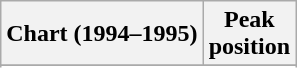<table class="wikitable sortable">
<tr>
<th align="left">Chart (1994–1995)</th>
<th align="center">Peak<br>position</th>
</tr>
<tr>
</tr>
<tr>
</tr>
</table>
